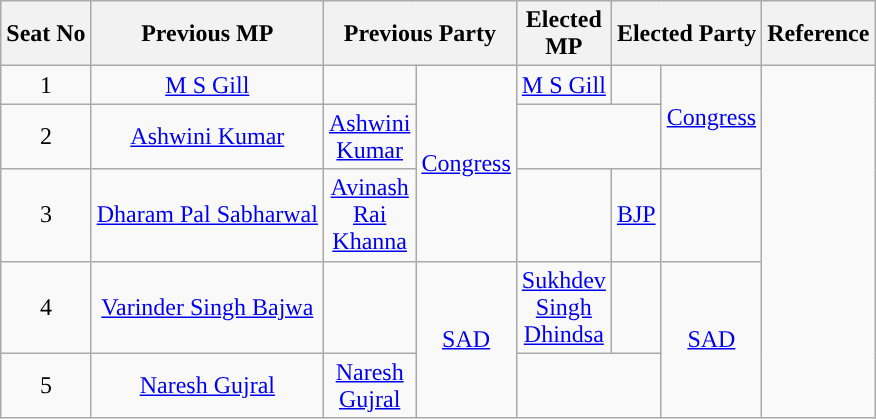<table class="wikitable">
<tr>
<th>Seat No</th>
<th>Previous MP</th>
<th colspan=2>Previous Party</th>
<th>Elected MP</th>
<th colspan=2>Elected Party</th>
<th>Reference</th>
</tr>
<tr style="text-align:center;">
<td>1</td>
<td><a href='#'>M S Gill</a></td>
<td width="1px"></td>
<td rowspan="3"><a href='#'>Congress</a></td>
<td><a href='#'>M S Gill</a></td>
<td width="1px"></td>
<td rowspan="2"><a href='#'>Congress</a></td>
<td rowspan=5></td>
</tr>
<tr style="text-align:center;">
<td>2</td>
<td><a href='#'>Ashwini Kumar</a></td>
<td><a href='#'>Ashwini Kumar</a></td>
</tr>
<tr style="text-align:center;">
<td>3</td>
<td><a href='#'>Dharam Pal Sabharwal</a></td>
<td><a href='#'>Avinash Rai Khanna</a></td>
<td width="1px"></td>
<td><a href='#'>BJP</a></td>
</tr>
<tr style="text-align:center;">
<td>4</td>
<td><a href='#'>Varinder Singh Bajwa</a></td>
<td width="1px"></td>
<td rowspan=2><a href='#'>SAD</a></td>
<td><a href='#'>Sukhdev Singh Dhindsa</a></td>
<td width="1px"></td>
<td rowspan="2"><a href='#'>SAD</a></td>
</tr>
<tr style="text-align:center;">
<td>5</td>
<td><a href='#'>Naresh Gujral</a></td>
<td><a href='#'>Naresh Gujral</a></td>
</tr>
</table>
